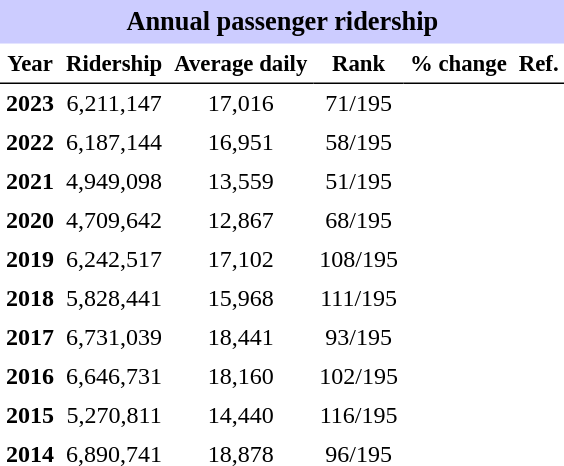<table class="toccolours" cellpadding="4" cellspacing="0" style="text-align:right;">
<tr>
<th colspan="6"  style="background-color:#ccf; background-color:#ccf; font-size:110%; text-align:center;">Annual passenger ridership</th>
</tr>
<tr style="font-size:95%; text-align:center">
<th style="border-bottom:1px solid black">Year</th>
<th style="border-bottom:1px solid black">Ridership</th>
<th style="border-bottom:1px solid black">Average daily</th>
<th style="border-bottom:1px solid black">Rank</th>
<th style="border-bottom:1px solid black">% change</th>
<th style="border-bottom:1px solid black">Ref.</th>
</tr>
<tr style="text-align:center;">
<td><strong>2023</strong></td>
<td>6,211,147</td>
<td>17,016</td>
<td>71/195</td>
<td></td>
<td></td>
</tr>
<tr style="text-align:center;">
<td><strong>2022</strong></td>
<td>6,187,144</td>
<td>16,951</td>
<td>58/195</td>
<td></td>
<td></td>
</tr>
<tr style="text-align:center;">
<td><strong>2021</strong></td>
<td>4,949,098</td>
<td>13,559</td>
<td>51/195</td>
<td></td>
<td></td>
</tr>
<tr style="text-align:center;">
<td><strong>2020</strong></td>
<td>4,709,642</td>
<td>12,867</td>
<td>68/195</td>
<td></td>
<td></td>
</tr>
<tr style="text-align:center;">
<td><strong>2019</strong></td>
<td>6,242,517</td>
<td>17,102</td>
<td>108/195</td>
<td></td>
<td></td>
</tr>
<tr style="text-align:center;">
<td><strong>2018</strong></td>
<td>5,828,441</td>
<td>15,968</td>
<td>111/195</td>
<td></td>
<td></td>
</tr>
<tr style="text-align:center;">
<td><strong>2017</strong></td>
<td>6,731,039</td>
<td>18,441</td>
<td>93/195</td>
<td></td>
<td></td>
</tr>
<tr style="text-align:center;">
<td><strong>2016</strong></td>
<td>6,646,731</td>
<td>18,160</td>
<td>102/195</td>
<td></td>
<td></td>
</tr>
<tr style="text-align:center;">
<td><strong>2015</strong></td>
<td>5,270,811</td>
<td>14,440</td>
<td>116/195</td>
<td></td>
<td></td>
</tr>
<tr style="text-align:center;">
<td><strong>2014</strong></td>
<td>6,890,741</td>
<td>18,878</td>
<td>96/195</td>
<td></td>
<td></td>
</tr>
</table>
